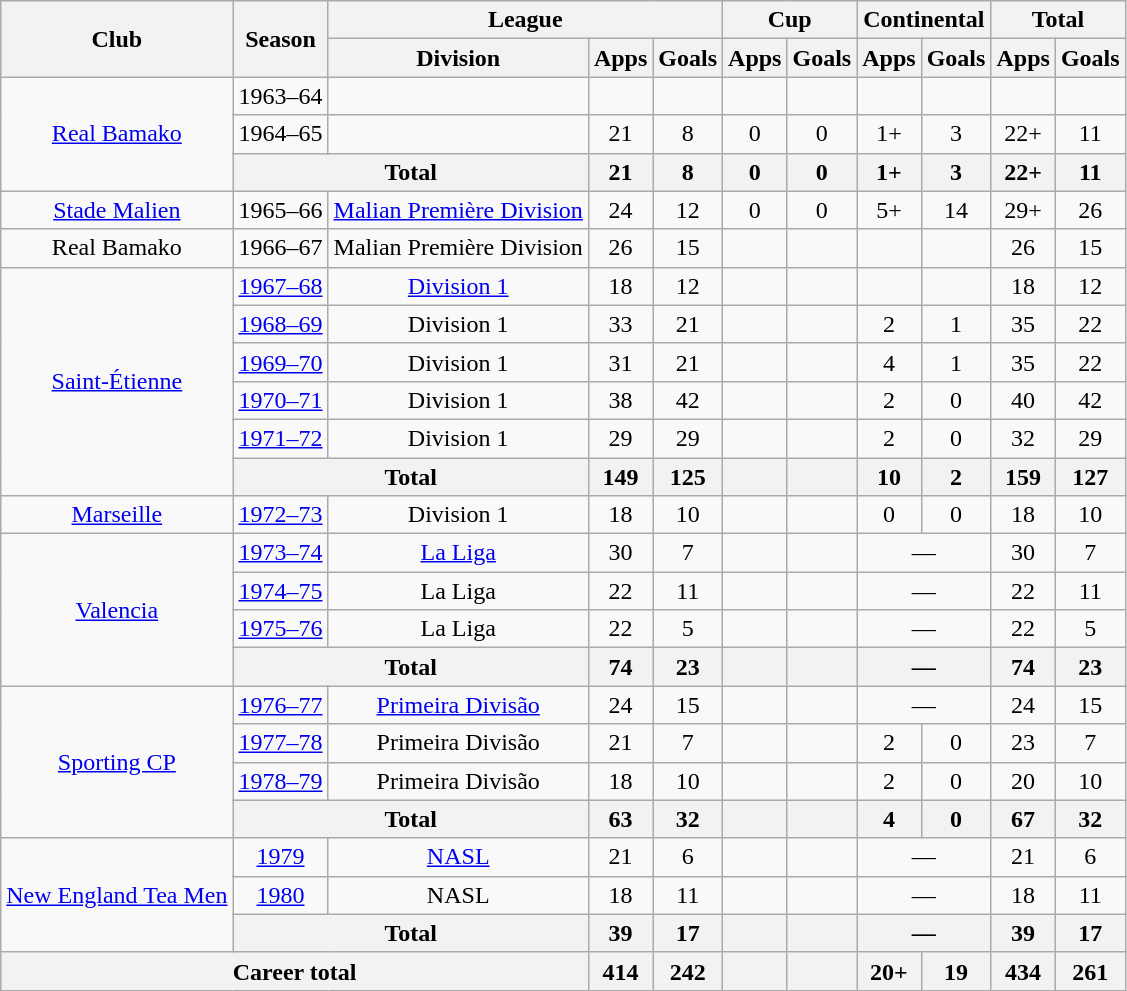<table class=wikitable style=text-align:center>
<tr>
<th rowspan=2>Club</th>
<th rowspan=2>Season</th>
<th colspan=3>League</th>
<th colspan=2>Cup</th>
<th colspan=2>Continental</th>
<th colspan=2>Total</th>
</tr>
<tr>
<th>Division</th>
<th>Apps</th>
<th>Goals</th>
<th>Apps</th>
<th>Goals</th>
<th>Apps</th>
<th>Goals</th>
<th>Apps</th>
<th>Goals</th>
</tr>
<tr>
<td rowspan=3><a href='#'>Real Bamako</a></td>
<td>1963–64</td>
<td></td>
<td></td>
<td></td>
<td></td>
<td></td>
<td></td>
<td></td>
<td></td>
<td></td>
</tr>
<tr>
<td>1964–65</td>
<td></td>
<td>21</td>
<td>8</td>
<td>0</td>
<td>0</td>
<td>1+</td>
<td>3</td>
<td>22+</td>
<td>11</td>
</tr>
<tr>
<th colspan="2">Total</th>
<th>21</th>
<th>8</th>
<th>0</th>
<th>0</th>
<th>1+</th>
<th>3</th>
<th>22+</th>
<th>11</th>
</tr>
<tr>
<td><a href='#'>Stade Malien</a></td>
<td>1965–66</td>
<td><a href='#'>Malian Première Division</a></td>
<td>24</td>
<td>12</td>
<td>0</td>
<td>0</td>
<td>5+</td>
<td>14</td>
<td>29+</td>
<td>26</td>
</tr>
<tr>
<td>Real Bamako</td>
<td>1966–67</td>
<td>Malian Première Division</td>
<td>26</td>
<td>15</td>
<td></td>
<td></td>
<td></td>
<td></td>
<td>26</td>
<td>15</td>
</tr>
<tr>
<td rowspan=6><a href='#'>Saint-Étienne</a></td>
<td><a href='#'>1967–68</a></td>
<td><a href='#'>Division 1</a></td>
<td>18</td>
<td>12</td>
<td></td>
<td></td>
<td></td>
<td></td>
<td>18</td>
<td>12</td>
</tr>
<tr>
<td><a href='#'>1968–69</a></td>
<td>Division 1</td>
<td>33</td>
<td>21</td>
<td></td>
<td></td>
<td>2</td>
<td>1</td>
<td>35</td>
<td>22</td>
</tr>
<tr>
<td><a href='#'>1969–70</a></td>
<td>Division 1</td>
<td>31</td>
<td>21</td>
<td></td>
<td></td>
<td>4</td>
<td>1</td>
<td>35</td>
<td>22</td>
</tr>
<tr>
<td><a href='#'>1970–71</a></td>
<td>Division 1</td>
<td>38</td>
<td>42</td>
<td></td>
<td></td>
<td>2</td>
<td>0</td>
<td>40</td>
<td>42</td>
</tr>
<tr>
<td><a href='#'>1971–72</a></td>
<td>Division 1</td>
<td>29</td>
<td>29</td>
<td></td>
<td></td>
<td>2</td>
<td>0</td>
<td>32</td>
<td>29</td>
</tr>
<tr>
<th colspan="2">Total</th>
<th>149</th>
<th>125</th>
<th></th>
<th></th>
<th>10</th>
<th>2</th>
<th>159</th>
<th>127</th>
</tr>
<tr>
<td><a href='#'>Marseille</a></td>
<td><a href='#'>1972–73</a></td>
<td>Division 1</td>
<td>18</td>
<td>10</td>
<td></td>
<td></td>
<td>0</td>
<td>0</td>
<td>18</td>
<td>10</td>
</tr>
<tr>
<td rowspan=4><a href='#'>Valencia</a></td>
<td><a href='#'>1973–74</a></td>
<td><a href='#'>La Liga</a></td>
<td>30</td>
<td>7</td>
<td></td>
<td></td>
<td colspan="2">—</td>
<td>30</td>
<td>7</td>
</tr>
<tr>
<td><a href='#'>1974–75</a></td>
<td>La Liga</td>
<td>22</td>
<td>11</td>
<td></td>
<td></td>
<td colspan="2">—</td>
<td>22</td>
<td>11</td>
</tr>
<tr>
<td><a href='#'>1975–76</a></td>
<td>La Liga</td>
<td>22</td>
<td>5</td>
<td></td>
<td></td>
<td colspan="2">—</td>
<td>22</td>
<td>5</td>
</tr>
<tr>
<th colspan="2">Total</th>
<th>74</th>
<th>23</th>
<th></th>
<th></th>
<th colspan="2">—</th>
<th>74</th>
<th>23</th>
</tr>
<tr>
<td rowspan=4><a href='#'>Sporting CP</a></td>
<td><a href='#'>1976–77</a></td>
<td><a href='#'>Primeira Divisão</a></td>
<td>24</td>
<td>15</td>
<td></td>
<td></td>
<td colspan="2">—</td>
<td>24</td>
<td>15</td>
</tr>
<tr>
<td><a href='#'>1977–78</a></td>
<td>Primeira Divisão</td>
<td>21</td>
<td>7</td>
<td></td>
<td></td>
<td>2</td>
<td>0</td>
<td>23</td>
<td>7</td>
</tr>
<tr>
<td><a href='#'>1978–79</a></td>
<td>Primeira Divisão</td>
<td>18</td>
<td>10</td>
<td></td>
<td></td>
<td>2</td>
<td>0</td>
<td>20</td>
<td>10</td>
</tr>
<tr>
<th colspan="2">Total</th>
<th>63</th>
<th>32</th>
<th></th>
<th></th>
<th>4</th>
<th>0</th>
<th>67</th>
<th>32</th>
</tr>
<tr>
<td rowspan=3><a href='#'>New England Tea Men</a></td>
<td><a href='#'>1979</a></td>
<td><a href='#'>NASL</a></td>
<td>21</td>
<td>6</td>
<td></td>
<td></td>
<td colspan="2">—</td>
<td>21</td>
<td>6</td>
</tr>
<tr>
<td><a href='#'>1980</a></td>
<td>NASL</td>
<td>18</td>
<td>11</td>
<td></td>
<td></td>
<td colspan="2">—</td>
<td>18</td>
<td>11</td>
</tr>
<tr>
<th colspan="2">Total</th>
<th>39</th>
<th>17</th>
<th></th>
<th></th>
<th colspan="2">—</th>
<th>39</th>
<th>17</th>
</tr>
<tr>
<th colspan=3>Career total</th>
<th>414</th>
<th>242</th>
<th></th>
<th></th>
<th>20+</th>
<th>19</th>
<th>434</th>
<th>261</th>
</tr>
</table>
